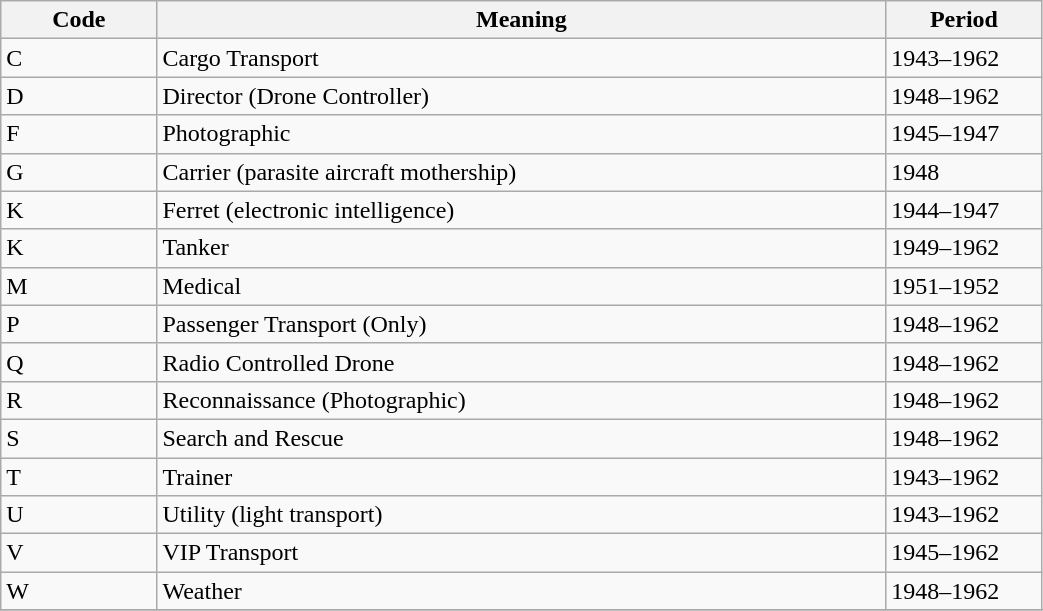<table class="wikitable sortable" border="1" style="width:55%">
<tr>
<th ! scope="col" width="15%">Code</th>
<th scope="col" width=70%>Meaning</th>
<th>Period</th>
</tr>
<tr>
<td>C</td>
<td>Cargo Transport</td>
<td>1943–1962</td>
</tr>
<tr>
<td>D</td>
<td>Director (Drone Controller)</td>
<td>1948–1962</td>
</tr>
<tr>
<td>F</td>
<td>Photographic</td>
<td>1945–1947</td>
</tr>
<tr>
<td>G</td>
<td>Carrier (parasite aircraft mothership)</td>
<td>1948</td>
</tr>
<tr>
<td>K</td>
<td>Ferret (electronic intelligence)</td>
<td>1944–1947</td>
</tr>
<tr>
<td>K</td>
<td>Tanker</td>
<td>1949–1962</td>
</tr>
<tr>
<td>M</td>
<td>Medical</td>
<td>1951–1952</td>
</tr>
<tr>
<td>P</td>
<td>Passenger Transport (Only)</td>
<td>1948–1962</td>
</tr>
<tr>
<td>Q</td>
<td>Radio Controlled Drone</td>
<td>1948–1962</td>
</tr>
<tr>
<td>R</td>
<td>Reconnaissance (Photographic)</td>
<td>1948–1962</td>
</tr>
<tr>
<td>S</td>
<td>Search and Rescue</td>
<td>1948–1962</td>
</tr>
<tr>
<td>T</td>
<td>Trainer</td>
<td>1943–1962</td>
</tr>
<tr>
<td>U</td>
<td>Utility (light transport)</td>
<td>1943–1962</td>
</tr>
<tr>
<td>V</td>
<td>VIP Transport</td>
<td>1945–1962</td>
</tr>
<tr>
<td>W</td>
<td>Weather</td>
<td>1948–1962</td>
</tr>
<tr>
</tr>
</table>
